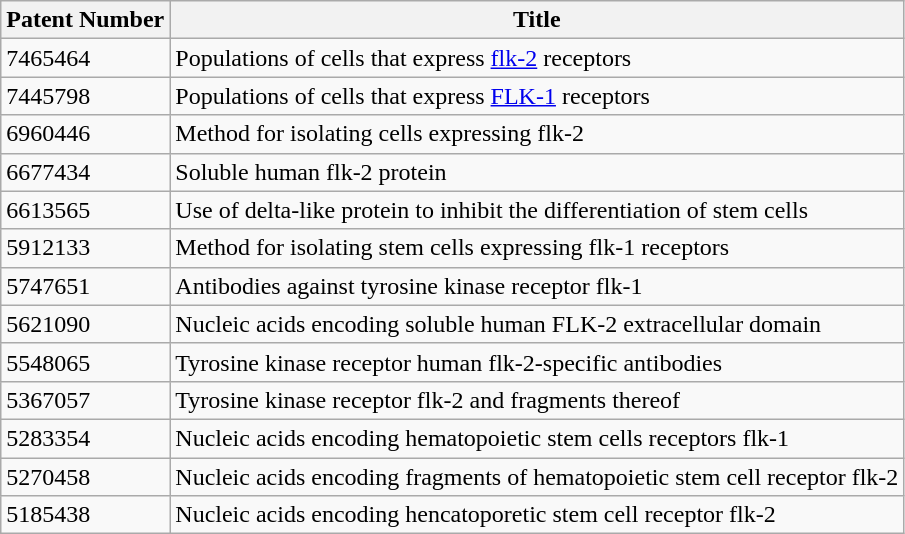<table class="wikitable">
<tr>
<th>Patent Number</th>
<th>Title</th>
</tr>
<tr>
<td>7465464</td>
<td>Populations of cells that express <a href='#'>flk-2</a> receptors</td>
</tr>
<tr>
<td>7445798</td>
<td>Populations of cells that express <a href='#'>FLK-1</a> receptors</td>
</tr>
<tr>
<td>6960446</td>
<td>Method for isolating cells expressing flk-2</td>
</tr>
<tr>
<td>6677434</td>
<td>Soluble human flk-2 protein</td>
</tr>
<tr>
<td>6613565</td>
<td>Use of delta-like protein to inhibit the differentiation of stem cells</td>
</tr>
<tr>
<td>5912133</td>
<td>Method for isolating stem cells expressing flk-1 receptors</td>
</tr>
<tr>
<td>5747651</td>
<td>Antibodies against tyrosine kinase receptor flk-1</td>
</tr>
<tr>
<td>5621090</td>
<td>Nucleic acids encoding soluble human FLK-2 extracellular domain</td>
</tr>
<tr>
<td>5548065</td>
<td>Tyrosine kinase receptor human flk-2-specific antibodies</td>
</tr>
<tr>
<td>5367057</td>
<td>Tyrosine kinase receptor flk-2 and fragments thereof</td>
</tr>
<tr>
<td>5283354</td>
<td>Nucleic acids encoding hematopoietic stem cells receptors flk-1</td>
</tr>
<tr>
<td>5270458</td>
<td>Nucleic acids encoding fragments of hematopoietic stem cell receptor flk-2</td>
</tr>
<tr>
<td>5185438</td>
<td>Nucleic acids encoding hencatoporetic stem cell receptor flk-2</td>
</tr>
</table>
